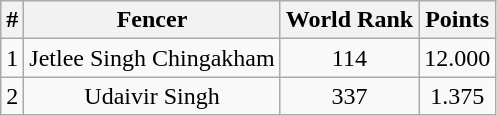<table class="wikitable sortable" style="text-align:center;">
<tr>
<th>#</th>
<th>Fencer</th>
<th>World Rank</th>
<th>Points</th>
</tr>
<tr>
<td>1</td>
<td>Jetlee Singh Chingakham</td>
<td>114</td>
<td>12.000</td>
</tr>
<tr>
<td>2</td>
<td>Udaivir Singh</td>
<td>337</td>
<td>1.375</td>
</tr>
</table>
